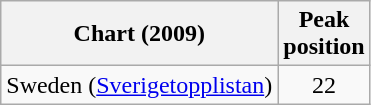<table class="wikitable plainrowheaders">
<tr>
<th>Chart (2009)</th>
<th>Peak<br> position</th>
</tr>
<tr>
<td>Sweden (<a href='#'>Sverigetopplistan</a>)</td>
<td align="center">22</td>
</tr>
</table>
